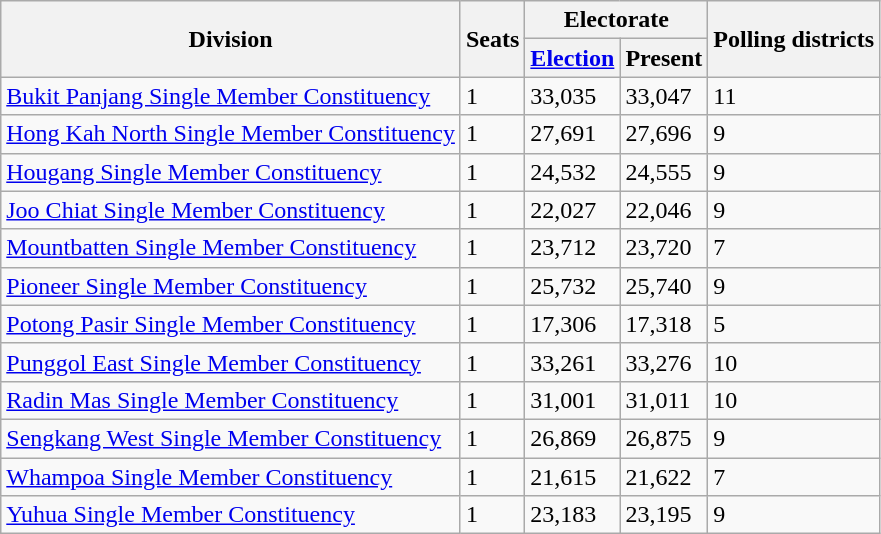<table class="wikitable">
<tr>
<th rowspan=2>Division</th>
<th rowspan=2>Seats</th>
<th colspan=2>Electorate</th>
<th rowspan=2>Polling districts</th>
</tr>
<tr>
<th><a href='#'>Election</a></th>
<th>Present</th>
</tr>
<tr>
<td><a href='#'>Bukit Panjang Single Member Constituency</a></td>
<td>1</td>
<td>33,035</td>
<td>33,047</td>
<td>11</td>
</tr>
<tr>
<td><a href='#'>Hong Kah North Single Member Constituency</a></td>
<td>1</td>
<td>27,691</td>
<td>27,696</td>
<td>9</td>
</tr>
<tr>
<td><a href='#'>Hougang Single Member Constituency</a></td>
<td>1</td>
<td>24,532</td>
<td>24,555</td>
<td>9</td>
</tr>
<tr>
<td><a href='#'>Joo Chiat Single Member Constituency</a></td>
<td>1</td>
<td>22,027</td>
<td>22,046</td>
<td>9</td>
</tr>
<tr>
<td><a href='#'>Mountbatten Single Member Constituency</a></td>
<td>1</td>
<td>23,712</td>
<td>23,720</td>
<td>7</td>
</tr>
<tr>
<td><a href='#'>Pioneer Single Member Constituency</a></td>
<td>1</td>
<td>25,732</td>
<td>25,740</td>
<td>9</td>
</tr>
<tr>
<td><a href='#'>Potong Pasir Single Member Constituency</a></td>
<td>1</td>
<td>17,306</td>
<td>17,318</td>
<td>5</td>
</tr>
<tr>
<td><a href='#'>Punggol East Single Member Constituency</a></td>
<td>1</td>
<td>33,261</td>
<td>33,276</td>
<td>10</td>
</tr>
<tr>
<td><a href='#'>Radin Mas Single Member Constituency</a></td>
<td>1</td>
<td>31,001</td>
<td>31,011</td>
<td>10</td>
</tr>
<tr>
<td><a href='#'>Sengkang West Single Member Constituency</a></td>
<td>1</td>
<td>26,869</td>
<td>26,875</td>
<td>9</td>
</tr>
<tr>
<td><a href='#'>Whampoa Single Member Constituency</a></td>
<td>1</td>
<td>21,615</td>
<td>21,622</td>
<td>7</td>
</tr>
<tr>
<td><a href='#'>Yuhua Single Member Constituency</a></td>
<td>1</td>
<td>23,183</td>
<td>23,195</td>
<td>9</td>
</tr>
</table>
